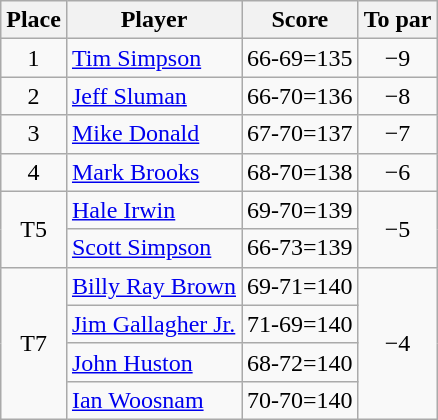<table class="wikitable">
<tr>
<th>Place</th>
<th>Player</th>
<th>Score</th>
<th>To par</th>
</tr>
<tr>
<td align=center>1</td>
<td> <a href='#'>Tim Simpson</a></td>
<td align=center>66-69=135</td>
<td align=center>−9</td>
</tr>
<tr>
<td align=center>2</td>
<td> <a href='#'>Jeff Sluman</a></td>
<td align=center>66-70=136</td>
<td align=center>−8</td>
</tr>
<tr>
<td align=center>3</td>
<td> <a href='#'>Mike Donald</a></td>
<td align=center>67-70=137</td>
<td align=center>−7</td>
</tr>
<tr>
<td align=center>4</td>
<td> <a href='#'>Mark Brooks</a></td>
<td align=center>68-70=138</td>
<td align=center>−6</td>
</tr>
<tr>
<td rowspan="2" align=center>T5</td>
<td> <a href='#'>Hale Irwin</a></td>
<td align=center>69-70=139</td>
<td rowspan="2" align=center>−5</td>
</tr>
<tr>
<td> <a href='#'>Scott Simpson</a></td>
<td align=center>66-73=139</td>
</tr>
<tr>
<td rowspan="4" align=center>T7</td>
<td> <a href='#'>Billy Ray Brown</a></td>
<td align=center>69-71=140</td>
<td rowspan="4" align=center>−4</td>
</tr>
<tr>
<td> <a href='#'>Jim Gallagher Jr.</a></td>
<td align=center>71-69=140</td>
</tr>
<tr>
<td> <a href='#'>John Huston</a></td>
<td align=center>68-72=140</td>
</tr>
<tr>
<td> <a href='#'>Ian Woosnam</a></td>
<td align=center>70-70=140</td>
</tr>
</table>
